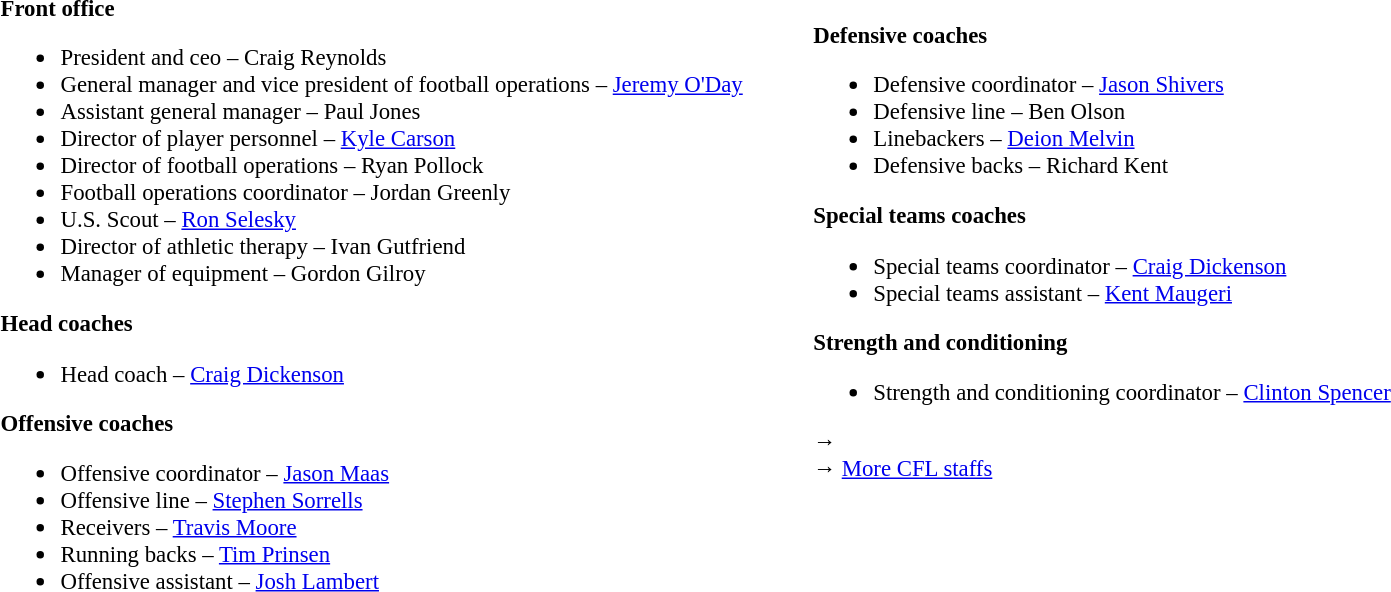<table class="toccolours" style="text-align: left;">
<tr>
<td colspan=7 style="text-align:right;"></td>
</tr>
<tr>
<td style="vertical-align:top;"></td>
<td style="font-size: 95%;vertical-align:top;"><strong>Front office</strong><br><ul><li>President and ceo – Craig Reynolds</li><li>General manager and vice president of football operations – <a href='#'>Jeremy O'Day</a></li><li>Assistant general manager – Paul Jones</li><li>Director of player personnel – <a href='#'>Kyle Carson</a></li><li>Director of football operations – Ryan Pollock</li><li>Football operations coordinator – Jordan Greenly</li><li>U.S. Scout – <a href='#'>Ron Selesky</a></li><li>Director of athletic therapy – Ivan Gutfriend</li><li>Manager of equipment – Gordon Gilroy</li></ul><strong>Head coaches</strong><ul><li>Head coach – <a href='#'>Craig Dickenson</a></li></ul><strong>Offensive coaches</strong><ul><li>Offensive coordinator – <a href='#'>Jason Maas</a></li><li>Offensive line – <a href='#'>Stephen Sorrells</a></li><li>Receivers – <a href='#'>Travis Moore</a></li><li>Running backs – <a href='#'>Tim Prinsen</a></li><li>Offensive assistant – <a href='#'>Josh Lambert</a></li></ul></td>
<td width="35"> </td>
<td style="vertical-align:top;"></td>
<td style="font-size: 95%;vertical-align:top;"><br><strong>Defensive coaches</strong><ul><li>Defensive coordinator – <a href='#'>Jason Shivers</a></li><li>Defensive line – Ben Olson</li><li>Linebackers – <a href='#'>Deion Melvin</a></li><li>Defensive backs – Richard Kent</li></ul><strong>Special teams coaches</strong><ul><li>Special teams coordinator – <a href='#'>Craig Dickenson</a></li><li>Special teams assistant – <a href='#'>Kent Maugeri</a></li></ul><strong>Strength and conditioning</strong><ul><li>Strength and conditioning coordinator – <a href='#'>Clinton Spencer</a></li></ul>→ <span> </span><br>
→ <a href='#'>More CFL staffs</a></td>
</tr>
</table>
